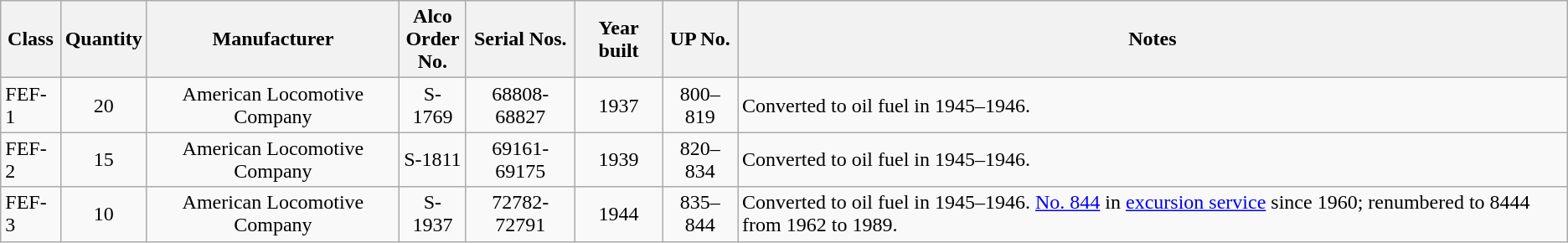<table class=wikitable style=text-align:center>
<tr>
<th>Class</th>
<th>Quantity</th>
<th>Manufacturer</th>
<th>Alco<br>Order<br>No.</th>
<th>Serial Nos.</th>
<th>Year built</th>
<th>UP No.</th>
<th>Notes</th>
</tr>
<tr>
<td align=left>FEF-1</td>
<td>20</td>
<td>American Locomotive Company</td>
<td>S-1769</td>
<td>68808-68827</td>
<td>1937</td>
<td>800–819</td>
<td align=left>Converted to oil fuel in 1945–1946.</td>
</tr>
<tr>
<td align=left>FEF-2</td>
<td>15</td>
<td>American Locomotive Company</td>
<td>S-1811</td>
<td>69161-69175</td>
<td>1939</td>
<td>820–834</td>
<td align=left>Converted to oil fuel in 1945–1946.</td>
</tr>
<tr>
<td align=left>FEF-3</td>
<td>10</td>
<td>American Locomotive Company</td>
<td>S-1937</td>
<td>72782-72791</td>
<td>1944</td>
<td>835–844</td>
<td align=left>Converted to oil fuel in 1945–1946. <a href='#'>No. 844</a> in <a href='#'>excursion service</a> since 1960; renumbered to 8444 from 1962 to 1989.</td>
</tr>
</table>
